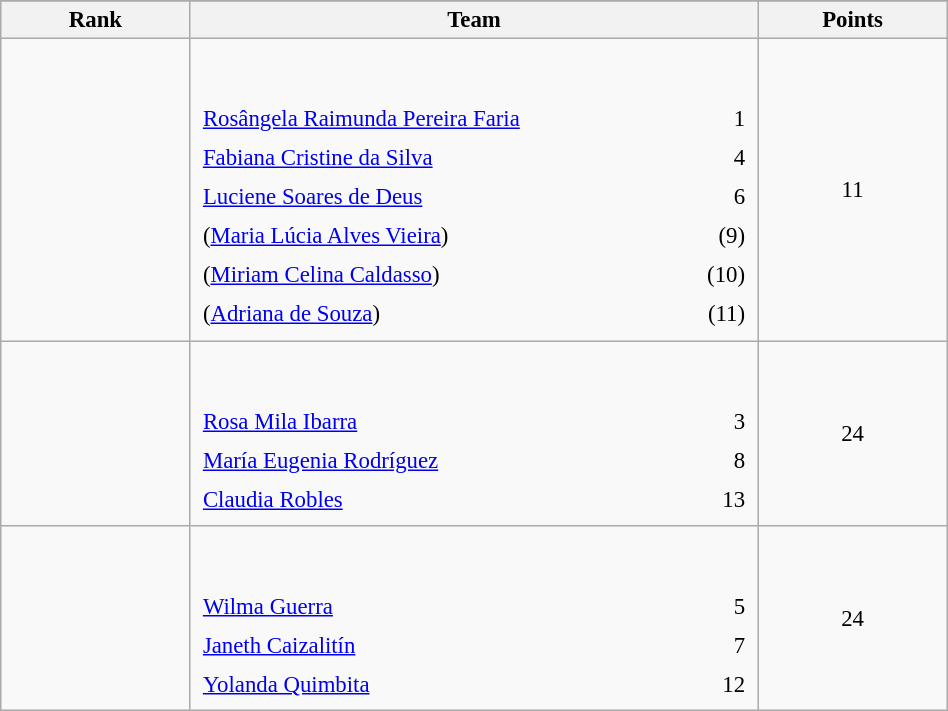<table class="wikitable sortable" style=" text-align:center; font-size:95%;" width="50%">
<tr>
</tr>
<tr>
<th width=10%>Rank</th>
<th width=30%>Team</th>
<th width=10%>Points</th>
</tr>
<tr>
<td align=center></td>
<td align=left> <br><br><table width=100%>
<tr>
<td align=left style="border:0"><a href='#'>Rosângela Raimunda Pereira Faria</a></td>
<td align=right style="border:0">1</td>
</tr>
<tr>
<td align=left style="border:0"><a href='#'>Fabiana Cristine da Silva</a></td>
<td align=right style="border:0">4</td>
</tr>
<tr>
<td align=left style="border:0"><a href='#'>Luciene Soares de Deus</a></td>
<td align=right style="border:0">6</td>
</tr>
<tr>
<td align=left style="border:0">(<a href='#'>Maria Lúcia Alves Vieira</a>)</td>
<td align=right style="border:0">(9)</td>
</tr>
<tr>
<td align=left style="border:0">(<a href='#'>Miriam Celina Caldasso</a>)</td>
<td align=right style="border:0">(10)</td>
</tr>
<tr>
<td align=left style="border:0">(<a href='#'>Adriana de Souza</a>)</td>
<td align=right style="border:0">(11)</td>
</tr>
</table>
</td>
<td>11</td>
</tr>
<tr>
<td align=center></td>
<td align=left> <br><br><table width=100%>
<tr>
<td align=left style="border:0"><a href='#'>Rosa Mila Ibarra</a></td>
<td align=right style="border:0">3</td>
</tr>
<tr>
<td align=left style="border:0"><a href='#'>María Eugenia Rodríguez</a></td>
<td align=right style="border:0">8</td>
</tr>
<tr>
<td align=left style="border:0"><a href='#'>Claudia Robles</a></td>
<td align=right style="border:0">13</td>
</tr>
</table>
</td>
<td>24</td>
</tr>
<tr>
<td align=center></td>
<td align=left> <br><br><table width=100%>
<tr>
<td align=left style="border:0"><a href='#'>Wilma Guerra</a></td>
<td align=right style="border:0">5</td>
</tr>
<tr>
<td align=left style="border:0"><a href='#'>Janeth Caizalitín</a></td>
<td align=right style="border:0">7</td>
</tr>
<tr>
<td align=left style="border:0"><a href='#'>Yolanda Quimbita</a></td>
<td align=right style="border:0">12</td>
</tr>
</table>
</td>
<td>24</td>
</tr>
</table>
